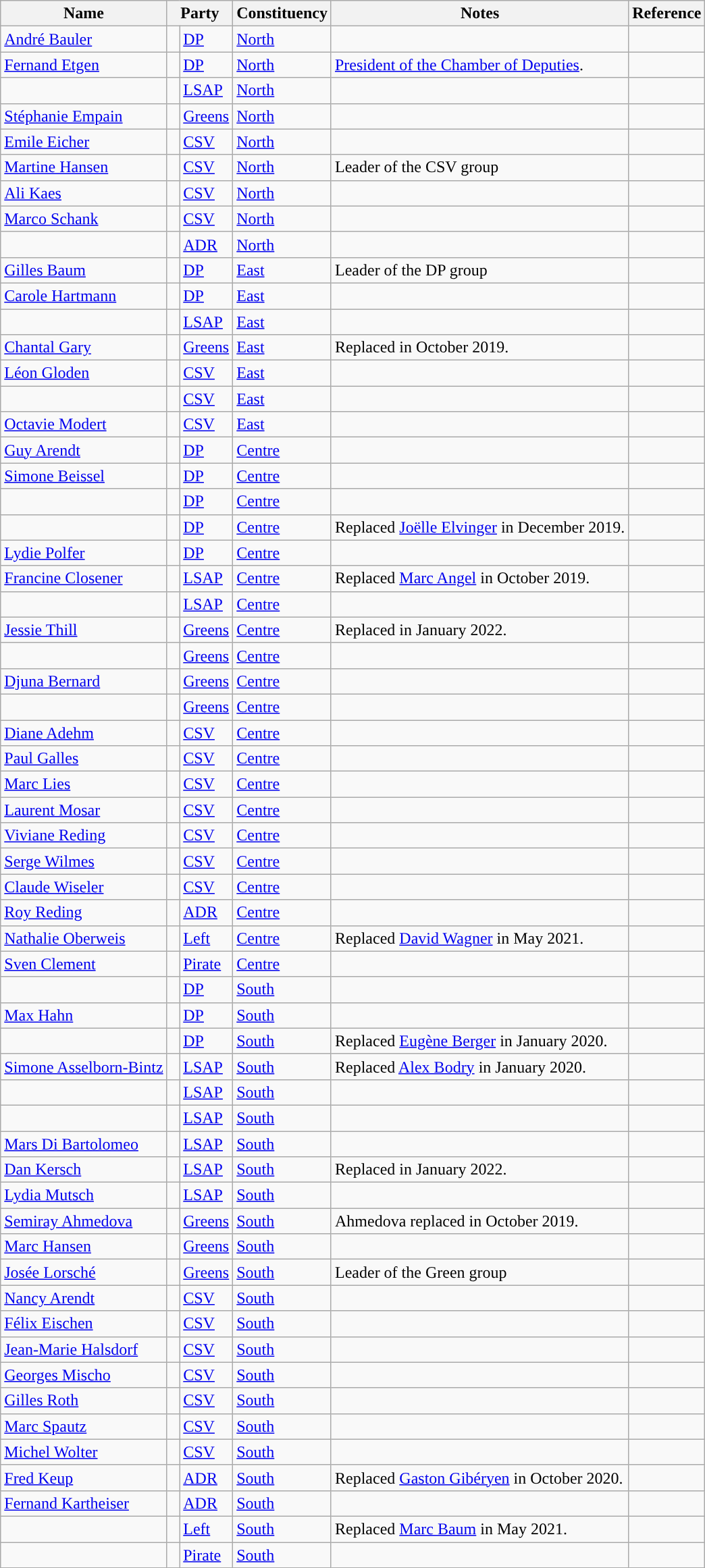<table class="wikitable sortable">
<tr>
<th>Name</th>
<th colspan=2>Party</th>
<th>Constituency</th>
<th>Notes</th>
<th>Reference</th>
</tr>
<tr>
<td><a href='#'>André Bauler</a></td>
<td style="background-color: "></td>
<td><a href='#'>DP</a></td>
<td><a href='#'>North</a></td>
<td></td>
<td></td>
</tr>
<tr>
<td><a href='#'>Fernand Etgen</a></td>
<td style="background-color: "></td>
<td><a href='#'>DP</a></td>
<td><a href='#'>North</a></td>
<td><a href='#'>President of the Chamber of Deputies</a>.</td>
<td></td>
</tr>
<tr>
<td></td>
<td style="background-color: "></td>
<td><a href='#'>LSAP</a></td>
<td><a href='#'>North</a></td>
<td></td>
<td></td>
</tr>
<tr>
<td><a href='#'>Stéphanie Empain</a></td>
<td style="background-color: "></td>
<td><a href='#'>Greens</a></td>
<td><a href='#'>North</a></td>
<td></td>
<td></td>
</tr>
<tr>
<td><a href='#'>Emile Eicher</a></td>
<td style="background-color: "></td>
<td><a href='#'>CSV</a></td>
<td><a href='#'>North</a></td>
<td></td>
<td></td>
</tr>
<tr>
<td><a href='#'>Martine Hansen</a></td>
<td style="background-color: "></td>
<td><a href='#'>CSV</a></td>
<td><a href='#'>North</a></td>
<td>Leader of the CSV group</td>
<td></td>
</tr>
<tr>
<td><a href='#'>Ali Kaes</a></td>
<td width=5px style="background-color: "></td>
<td><a href='#'>CSV</a></td>
<td><a href='#'>North</a></td>
<td></td>
<td></td>
</tr>
<tr>
<td><a href='#'>Marco Schank</a></td>
<td width=5px style="background-color: "></td>
<td><a href='#'>CSV</a></td>
<td><a href='#'>North</a></td>
<td></td>
<td></td>
</tr>
<tr>
<td></td>
<td style="background-color: "></td>
<td><a href='#'>ADR</a></td>
<td><a href='#'>North</a></td>
<td></td>
<td></td>
</tr>
<tr>
<td><a href='#'>Gilles Baum</a></td>
<td style="background-color: "></td>
<td><a href='#'>DP</a></td>
<td><a href='#'>East</a></td>
<td>Leader of the DP group</td>
<td></td>
</tr>
<tr>
<td><a href='#'>Carole Hartmann</a></td>
<td width=5px style="background-color: "></td>
<td><a href='#'>DP</a></td>
<td><a href='#'>East</a></td>
<td></td>
<td></td>
</tr>
<tr>
<td></td>
<td style="background-color: "></td>
<td><a href='#'>LSAP</a></td>
<td><a href='#'>East</a></td>
<td></td>
<td></td>
</tr>
<tr>
<td><a href='#'>Chantal Gary</a></td>
<td style="background-color: "></td>
<td><a href='#'>Greens</a></td>
<td><a href='#'>East</a></td>
<td>Replaced  in October 2019.</td>
<td></td>
</tr>
<tr>
<td><a href='#'>Léon Gloden</a></td>
<td style="background-color: "></td>
<td><a href='#'>CSV</a></td>
<td><a href='#'>East</a></td>
<td></td>
<td></td>
</tr>
<tr>
<td></td>
<td style="background-color: "></td>
<td><a href='#'>CSV</a></td>
<td><a href='#'>East</a></td>
<td></td>
<td></td>
</tr>
<tr>
<td><a href='#'>Octavie Modert</a></td>
<td style="background-color: "></td>
<td><a href='#'>CSV</a></td>
<td><a href='#'>East</a></td>
<td></td>
<td></td>
</tr>
<tr>
<td><a href='#'>Guy Arendt</a></td>
<td style="background-color: "></td>
<td><a href='#'>DP</a></td>
<td><a href='#'>Centre</a></td>
<td></td>
<td></td>
</tr>
<tr>
<td><a href='#'>Simone Beissel</a></td>
<td style="background-color: "></td>
<td><a href='#'>DP</a></td>
<td><a href='#'>Centre</a></td>
<td></td>
<td></td>
</tr>
<tr>
<td></td>
<td style="background-color: "></td>
<td><a href='#'>DP</a></td>
<td><a href='#'>Centre</a></td>
<td></td>
<td></td>
</tr>
<tr>
<td></td>
<td style="background-color: "></td>
<td><a href='#'>DP</a></td>
<td><a href='#'>Centre</a></td>
<td>Replaced <a href='#'>Joëlle Elvinger</a> in December 2019.</td>
<td></td>
</tr>
<tr>
<td><a href='#'>Lydie Polfer</a></td>
<td width=5px style="background-color: "></td>
<td><a href='#'>DP</a></td>
<td><a href='#'>Centre</a></td>
<td></td>
<td></td>
</tr>
<tr>
<td><a href='#'>Francine Closener</a></td>
<td style="background-color: "></td>
<td><a href='#'>LSAP</a></td>
<td><a href='#'>Centre</a></td>
<td>Replaced <a href='#'>Marc Angel</a> in October 2019.</td>
<td></td>
</tr>
<tr>
<td></td>
<td style="background-color: "></td>
<td><a href='#'>LSAP</a></td>
<td><a href='#'>Centre</a></td>
<td></td>
<td></td>
</tr>
<tr>
<td><a href='#'>Jessie Thill</a></td>
<td style="background-color: "></td>
<td><a href='#'>Greens</a></td>
<td><a href='#'>Centre</a></td>
<td>Replaced  in January 2022.</td>
<td></td>
</tr>
<tr>
<td></td>
<td style="background-color: "></td>
<td><a href='#'>Greens</a></td>
<td><a href='#'>Centre</a></td>
<td></td>
<td></td>
</tr>
<tr>
<td><a href='#'>Djuna Bernard</a></td>
<td style="background-color: "></td>
<td><a href='#'>Greens</a></td>
<td><a href='#'>Centre</a></td>
<td></td>
<td></td>
</tr>
<tr>
<td></td>
<td style="background-color: "></td>
<td><a href='#'>Greens</a></td>
<td><a href='#'>Centre</a></td>
<td></td>
<td></td>
</tr>
<tr>
<td><a href='#'>Diane Adehm</a></td>
<td style="background-color: "></td>
<td><a href='#'>CSV</a></td>
<td><a href='#'>Centre</a></td>
<td></td>
<td></td>
</tr>
<tr>
<td><a href='#'>Paul Galles</a></td>
<td width=5px style="background-color: "></td>
<td><a href='#'>CSV</a></td>
<td><a href='#'>Centre</a></td>
<td></td>
<td></td>
</tr>
<tr>
<td><a href='#'>Marc Lies</a></td>
<td style="background-color: "></td>
<td><a href='#'>CSV</a></td>
<td><a href='#'>Centre</a></td>
<td></td>
<td></td>
</tr>
<tr>
<td><a href='#'>Laurent Mosar</a></td>
<td style="background-color: "></td>
<td><a href='#'>CSV</a></td>
<td><a href='#'>Centre</a></td>
<td></td>
<td></td>
</tr>
<tr>
<td><a href='#'>Viviane Reding</a></td>
<td style="background-color: "></td>
<td><a href='#'>CSV</a></td>
<td><a href='#'>Centre</a></td>
<td></td>
<td></td>
</tr>
<tr>
<td><a href='#'>Serge Wilmes</a></td>
<td style="background-color: "></td>
<td><a href='#'>CSV</a></td>
<td><a href='#'>Centre</a></td>
<td></td>
<td></td>
</tr>
<tr>
<td><a href='#'>Claude Wiseler</a></td>
<td style="background-color: "></td>
<td><a href='#'>CSV</a></td>
<td><a href='#'>Centre</a></td>
<td></td>
<td></td>
</tr>
<tr>
<td><a href='#'>Roy Reding</a></td>
<td style="background-color: "></td>
<td><a href='#'>ADR</a></td>
<td><a href='#'>Centre</a></td>
<td></td>
<td></td>
</tr>
<tr>
<td><a href='#'>Nathalie Oberweis</a></td>
<td style="background-color: "></td>
<td><a href='#'>Left</a></td>
<td><a href='#'>Centre</a></td>
<td>Replaced <a href='#'>David Wagner</a> in May 2021.</td>
<td></td>
</tr>
<tr>
<td><a href='#'>Sven Clement</a></td>
<td style="background-color: "></td>
<td><a href='#'>Pirate</a></td>
<td><a href='#'>Centre</a></td>
<td></td>
<td></td>
</tr>
<tr>
<td></td>
<td style="background-color: "></td>
<td><a href='#'>DP</a></td>
<td><a href='#'>South</a></td>
<td></td>
<td></td>
</tr>
<tr>
<td><a href='#'>Max Hahn</a></td>
<td style="background-color: "></td>
<td><a href='#'>DP</a></td>
<td><a href='#'>South</a></td>
<td></td>
<td></td>
</tr>
<tr>
<td></td>
<td style="background-color: "></td>
<td><a href='#'>DP</a></td>
<td><a href='#'>South</a></td>
<td>Replaced <a href='#'>Eugène Berger</a> in January 2020.</td>
<td></td>
</tr>
<tr>
<td><a href='#'>Simone Asselborn-Bintz</a></td>
<td width=5px style="background-color: "></td>
<td><a href='#'>LSAP</a></td>
<td><a href='#'>South</a></td>
<td>Replaced <a href='#'>Alex Bodry</a> in January 2020.</td>
<td></td>
</tr>
<tr>
<td></td>
<td style="background-color: "></td>
<td><a href='#'>LSAP</a></td>
<td><a href='#'>South</a></td>
<td></td>
<td></td>
</tr>
<tr>
<td></td>
<td style="background-color: "></td>
<td><a href='#'>LSAP</a></td>
<td><a href='#'>South</a></td>
<td></td>
<td></td>
</tr>
<tr>
<td><a href='#'>Mars Di Bartolomeo</a></td>
<td style="background-color: "></td>
<td><a href='#'>LSAP</a></td>
<td><a href='#'>South</a></td>
<td></td>
<td></td>
</tr>
<tr>
<td><a href='#'>Dan Kersch</a></td>
<td style="background-color: "></td>
<td><a href='#'>LSAP</a></td>
<td><a href='#'>South</a></td>
<td>Replaced  in January 2022.</td>
<td></td>
</tr>
<tr>
<td><a href='#'>Lydia Mutsch</a></td>
<td style="background-color: "></td>
<td><a href='#'>LSAP</a></td>
<td><a href='#'>South</a></td>
<td></td>
<td></td>
</tr>
<tr>
<td><a href='#'>Semiray Ahmedova</a></td>
<td style="background-color: "></td>
<td><a href='#'>Greens</a></td>
<td><a href='#'>South</a></td>
<td>Ahmedova replaced  in October 2019.</td>
<td></td>
</tr>
<tr>
<td><a href='#'>Marc Hansen</a></td>
<td style="background-color: "></td>
<td><a href='#'>Greens</a></td>
<td><a href='#'>South</a></td>
<td></td>
<td></td>
</tr>
<tr>
<td><a href='#'>Josée Lorsché</a></td>
<td style="background-color: "></td>
<td><a href='#'>Greens</a></td>
<td><a href='#'>South</a></td>
<td>Leader of the Green group</td>
<td></td>
</tr>
<tr>
<td><a href='#'>Nancy Arendt</a></td>
<td style="background-color: "></td>
<td><a href='#'>CSV</a></td>
<td><a href='#'>South</a></td>
<td></td>
<td></td>
</tr>
<tr>
<td><a href='#'>Félix Eischen</a></td>
<td style="background-color: "></td>
<td><a href='#'>CSV</a></td>
<td><a href='#'>South</a></td>
<td></td>
<td></td>
</tr>
<tr>
<td><a href='#'>Jean-Marie Halsdorf</a></td>
<td style="background-color: "></td>
<td><a href='#'>CSV</a></td>
<td><a href='#'>South</a></td>
<td></td>
<td></td>
</tr>
<tr>
<td><a href='#'>Georges Mischo</a></td>
<td style="background-color: "></td>
<td><a href='#'>CSV</a></td>
<td><a href='#'>South</a></td>
<td></td>
<td></td>
</tr>
<tr>
<td><a href='#'>Gilles Roth</a></td>
<td style="background-color: "></td>
<td><a href='#'>CSV</a></td>
<td><a href='#'>South</a></td>
<td></td>
<td></td>
</tr>
<tr>
<td><a href='#'>Marc Spautz</a></td>
<td style="background-color: "></td>
<td><a href='#'>CSV</a></td>
<td><a href='#'>South</a></td>
<td></td>
<td></td>
</tr>
<tr>
<td><a href='#'>Michel Wolter</a></td>
<td width=5px style="background-color: "></td>
<td><a href='#'>CSV</a></td>
<td><a href='#'>South</a></td>
<td></td>
<td></td>
</tr>
<tr>
<td><a href='#'>Fred Keup</a></td>
<td style="background-color: "></td>
<td><a href='#'>ADR</a></td>
<td><a href='#'>South</a></td>
<td>Replaced <a href='#'>Gaston Gibéryen</a> in October 2020.</td>
<td></td>
</tr>
<tr>
<td><a href='#'>Fernand Kartheiser</a></td>
<td style="background-color: "></td>
<td><a href='#'>ADR</a></td>
<td><a href='#'>South</a></td>
<td></td>
<td></td>
</tr>
<tr>
<td></td>
<td style="background-color: "></td>
<td><a href='#'>Left</a></td>
<td><a href='#'>South</a></td>
<td>Replaced <a href='#'>Marc Baum</a> in May 2021.</td>
<td></td>
</tr>
<tr>
<td></td>
<td style="background-color: "></td>
<td><a href='#'>Pirate</a></td>
<td><a href='#'>South</a></td>
<td></td>
<td></td>
</tr>
</table>
